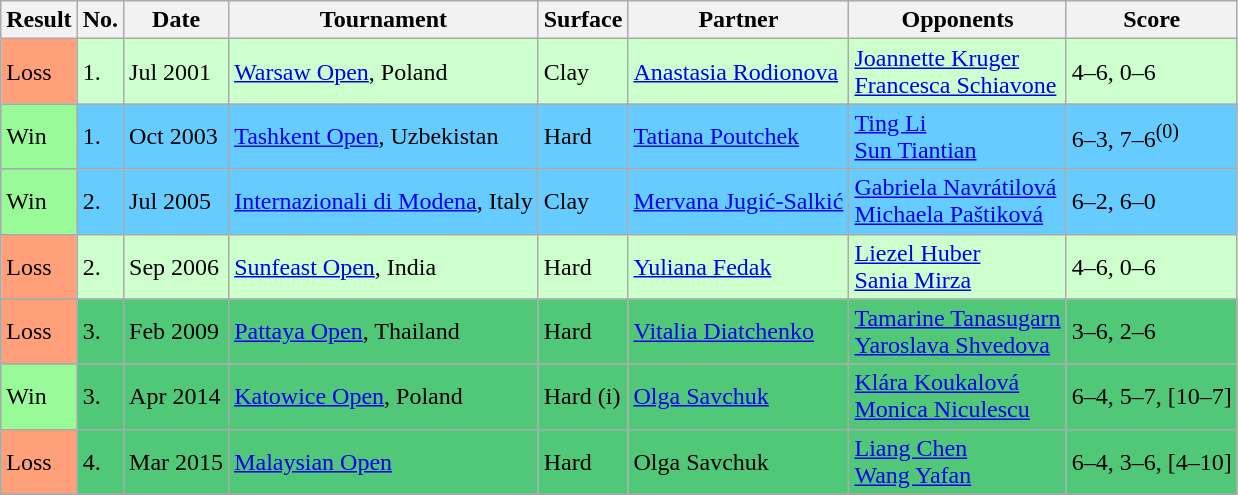<table class="sortable wikitable""style=font-size:97%>
<tr>
<th>Result</th>
<th>No.</th>
<th>Date</th>
<th>Tournament</th>
<th>Surface</th>
<th>Partner</th>
<th>Opponents</th>
<th>Score</th>
</tr>
<tr bgcolor="#CCFFCC">
<td bgcolor=#ffa07a>Loss</td>
<td>1.</td>
<td>Jul 2001</td>
<td><a href='#'>Warsaw Open</a>, Poland</td>
<td>Clay</td>
<td> <a href='#'>Anastasia Rodionova</a></td>
<td> <a href='#'>Joannette Kruger</a> <br>  <a href='#'>Francesca Schiavone</a></td>
<td>4–6, 0–6</td>
</tr>
<tr bgcolor="66CCFF">
<td style="background:#98fb98;">Win</td>
<td>1.</td>
<td>Oct 2003</td>
<td><a href='#'>Tashkent Open</a>, Uzbekistan</td>
<td>Hard</td>
<td> <a href='#'>Tatiana Poutchek</a></td>
<td> <a href='#'>Ting Li</a> <br>  <a href='#'>Sun Tiantian</a></td>
<td>6–3, 7–6<sup>(0)</sup></td>
</tr>
<tr bgcolor="#66CCFF">
<td style="background:#98fb98;">Win</td>
<td>2.</td>
<td>Jul 2005</td>
<td><a href='#'>Internazionali di Modena</a>, Italy</td>
<td>Clay</td>
<td> <a href='#'>Mervana Jugić-Salkić</a></td>
<td> <a href='#'>Gabriela Navrátilová</a> <br>  <a href='#'>Michaela Paštiková</a></td>
<td>6–2, 6–0</td>
</tr>
<tr bgcolor=#CCFFCC>
<td bgcolor=#ffa07a>Loss</td>
<td>2.</td>
<td>Sep 2006</td>
<td><a href='#'>Sunfeast Open</a>, India</td>
<td>Hard</td>
<td> <a href='#'>Yuliana Fedak</a></td>
<td> <a href='#'>Liezel Huber</a> <br>  <a href='#'>Sania Mirza</a></td>
<td>4–6, 0–6</td>
</tr>
<tr bgcolor="#50C878">
<td style="background:#ffa07a;">Loss</td>
<td>3.</td>
<td>Feb 2009</td>
<td><a href='#'>Pattaya Open</a>, Thailand</td>
<td>Hard</td>
<td> <a href='#'>Vitalia Diatchenko</a></td>
<td> <a href='#'>Tamarine Tanasugarn</a> <br>  <a href='#'>Yaroslava Shvedova</a></td>
<td>3–6, 2–6</td>
</tr>
<tr bgcolor="#50C878">
<td style="background:#98fb98;">Win</td>
<td>3.</td>
<td>Apr 2014</td>
<td><a href='#'>Katowice Open</a>, Poland</td>
<td>Hard (i)</td>
<td> <a href='#'>Olga Savchuk</a></td>
<td> <a href='#'>Klára Koukalová</a> <br>  <a href='#'>Monica Niculescu</a></td>
<td>6–4, 5–7, [10–7]</td>
</tr>
<tr bgcolor="#50C878">
<td style="background:#ffa07a;">Loss</td>
<td>4.</td>
<td>Mar 2015</td>
<td><a href='#'>Malaysian Open</a></td>
<td>Hard</td>
<td> Olga Savchuk</td>
<td> <a href='#'>Liang Chen</a> <br>  <a href='#'>Wang Yafan</a></td>
<td>6–4, 3–6, [4–10]</td>
</tr>
</table>
